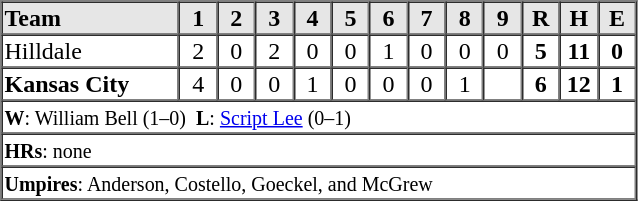<table border=1 cellspacing=0 width=425 style="margin-left:3em;">
<tr style="text-align:center; background-color:#e6e6e6;">
<th align=left width=28%>Team</th>
<th width=6%>1</th>
<th width=6%>2</th>
<th width=6%>3</th>
<th width=6%>4</th>
<th width=6%>5</th>
<th width=6%>6</th>
<th width=6%>7</th>
<th width=6%>8</th>
<th width=6%>9</th>
<th width=6%>R</th>
<th width=6%>H</th>
<th width=6%>E</th>
</tr>
<tr style="text-align:center;">
<td align=left>Hilldale</td>
<td>2</td>
<td>0</td>
<td>2</td>
<td>0</td>
<td>0</td>
<td>1</td>
<td>0</td>
<td>0</td>
<td>0</td>
<td><strong>5</strong></td>
<td><strong>11</strong></td>
<td><strong>0</strong></td>
</tr>
<tr style="text-align:center;">
<td align=left><strong>Kansas City</strong></td>
<td>4</td>
<td>0</td>
<td>0</td>
<td>1</td>
<td>0</td>
<td>0</td>
<td>0</td>
<td>1</td>
<td></td>
<td><strong>6</strong></td>
<td><strong>12</strong></td>
<td><strong>1</strong></td>
</tr>
<tr style="text-align:left;">
<td colspan=14><small><strong>W</strong>: William Bell (1–0)  <strong>L</strong>: <a href='#'>Script Lee</a> (0–1)  </small></td>
</tr>
<tr style="text-align:left;">
<td colspan=14><small><strong>HRs</strong>: none</small></td>
</tr>
<tr style="text-align:left;">
<td colspan=14><small><strong>Umpires</strong>: Anderson, Costello, Goeckel, and McGrew</small></td>
</tr>
<tr style="text-align:left;">
</tr>
</table>
